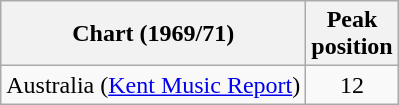<table class="wikitable sortable" style="text-align:center">
<tr>
<th>Chart (1969/71)</th>
<th>Peak<br>position</th>
</tr>
<tr>
<td>Australia (<a href='#'>Kent Music Report</a>)</td>
<td style="text-align:center;">12</td>
</tr>
</table>
